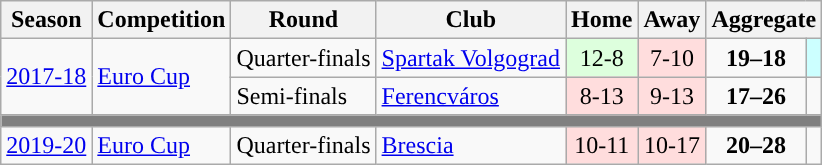<table class="wikitable collapsible collapsed" align="center" style="text-align:left;">
<tr>
<th>Season</th>
<th>Competition</th>
<th>Round</th>
<th>Club</th>
<th>Home</th>
<th>Away</th>
<th colspan=2>Aggregate</th>
</tr>
<tr>
<td rowspan=2><a href='#'>2017-18</a></td>
<td rowspan=2><a href='#'>Euro Cup</a></td>
<td>Quarter-finals</td>
<td> <a href='#'>Spartak Volgograd</a></td>
<td style="text-align:center; background:#dfd;">12-8</td>
<td style="text-align:center; background:#fdd;">7-10</td>
<td style="text-align:center;"><strong>19–18</strong></td>
<td style="background-color:#CFF" align="center"></td>
</tr>
<tr>
<td>Semi-finals</td>
<td> <a href='#'>Ferencváros</a></td>
<td style="text-align:center; background:#fdd;">8-13</td>
<td style="text-align:center; background:#fdd;">9-13</td>
<td style="text-align:center;"><strong>17–26</strong></td>
<td align="center"></td>
</tr>
<tr>
<td colspan=8 style="text-align: center;" bgcolor=grey></td>
</tr>
<tr>
<td rowspan=1><a href='#'>2019-20</a></td>
<td rowspan=1><a href='#'>Euro Cup</a></td>
<td>Quarter-finals</td>
<td> <a href='#'>Brescia</a></td>
<td style="text-align:center; background:#fdd;">10-11</td>
<td style="text-align:center; background:#fdd;">10-17</td>
<td style="text-align:center;"><strong>20–28</strong></td>
<td align="center"></td>
</tr>
</table>
